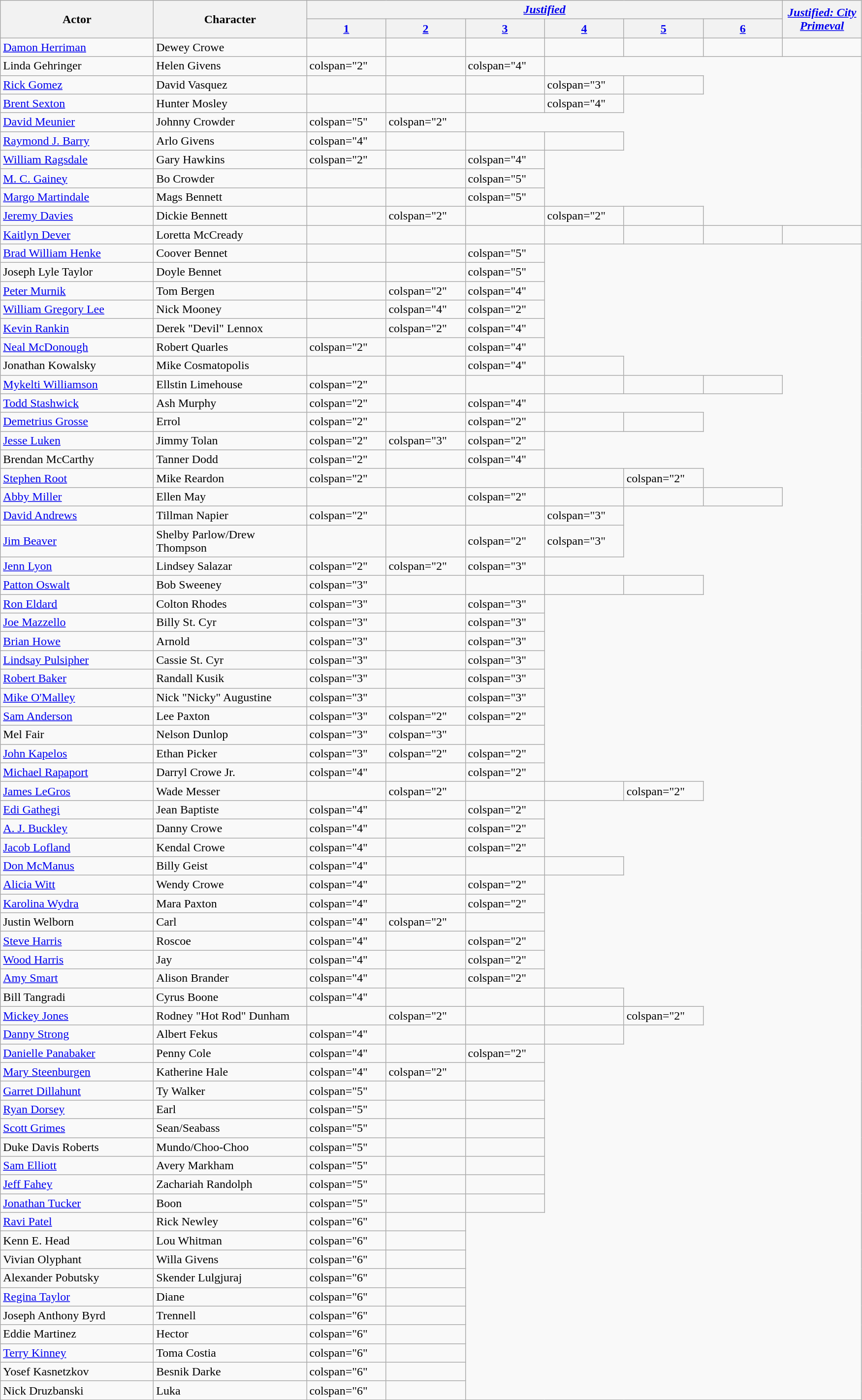<table class="wikitable">
<tr>
<th rowspan="2" style="width:200px;">Actor</th>
<th rowspan="2" style="width:200px;">Character</th>
<th colspan="6"><em><a href='#'>Justified</a></em></th>
<th rowspan="2" style="width:100px;"><em><a href='#'>Justified: City Primeval</a></em></th>
</tr>
<tr>
<th style="width:100px;"><a href='#'>1</a></th>
<th style="width:100px;"><a href='#'>2</a></th>
<th style="width:100px;"><a href='#'>3</a></th>
<th style="width:100px;"><a href='#'>4</a></th>
<th style="width:100px;"><a href='#'>5</a></th>
<th style="width:100px;"><a href='#'>6</a></th>
</tr>
<tr>
<td><a href='#'>Damon Herriman</a></td>
<td>Dewey Crowe</td>
<td></td>
<td></td>
<td></td>
<td></td>
<td></td>
<td></td>
<td></td>
</tr>
<tr>
<td>Linda Gehringer</td>
<td>Helen Givens</td>
<td>colspan="2" </td>
<td></td>
<td>colspan="4" </td>
</tr>
<tr>
<td><a href='#'>Rick Gomez</a></td>
<td>David Vasquez</td>
<td></td>
<td></td>
<td></td>
<td>colspan="3" </td>
<td></td>
</tr>
<tr>
<td><a href='#'>Brent Sexton</a></td>
<td>Hunter Mosley</td>
<td></td>
<td></td>
<td></td>
<td>colspan="4" </td>
</tr>
<tr>
<td><a href='#'>David Meunier</a></td>
<td>Johnny Crowder</td>
<td>colspan="5" </td>
<td>colspan="2" </td>
</tr>
<tr>
<td><a href='#'>Raymond J. Barry</a></td>
<td>Arlo Givens</td>
<td>colspan="4" </td>
<td></td>
<td></td>
<td></td>
</tr>
<tr>
<td><a href='#'>William Ragsdale</a></td>
<td>Gary Hawkins</td>
<td>colspan="2" </td>
<td></td>
<td>colspan="4" </td>
</tr>
<tr>
<td><a href='#'>M. C. Gainey</a></td>
<td>Bo Crowder</td>
<td></td>
<td></td>
<td>colspan="5" </td>
</tr>
<tr>
<td><a href='#'>Margo Martindale</a></td>
<td>Mags Bennett</td>
<td></td>
<td></td>
<td>colspan="5" </td>
</tr>
<tr>
<td><a href='#'>Jeremy Davies</a></td>
<td>Dickie Bennett</td>
<td></td>
<td>colspan="2" </td>
<td></td>
<td>colspan="2" </td>
<td></td>
</tr>
<tr>
<td><a href='#'>Kaitlyn Dever</a></td>
<td>Loretta McCready</td>
<td></td>
<td></td>
<td></td>
<td></td>
<td></td>
<td></td>
<td></td>
</tr>
<tr>
<td><a href='#'>Brad William Henke</a></td>
<td>Coover Bennet</td>
<td></td>
<td></td>
<td>colspan="5" </td>
</tr>
<tr>
<td>Joseph Lyle Taylor</td>
<td>Doyle Bennet</td>
<td></td>
<td></td>
<td>colspan="5" </td>
</tr>
<tr>
<td><a href='#'>Peter Murnik</a></td>
<td>Tom Bergen</td>
<td></td>
<td>colspan="2" </td>
<td>colspan="4" </td>
</tr>
<tr>
<td><a href='#'>William Gregory Lee</a></td>
<td>Nick Mooney</td>
<td></td>
<td>colspan="4" </td>
<td>colspan="2" </td>
</tr>
<tr>
<td><a href='#'>Kevin Rankin</a></td>
<td>Derek "Devil" Lennox</td>
<td></td>
<td>colspan="2" </td>
<td>colspan="4" </td>
</tr>
<tr>
<td><a href='#'>Neal McDonough</a></td>
<td>Robert Quarles</td>
<td>colspan="2" </td>
<td></td>
<td>colspan="4" </td>
</tr>
<tr>
<td>Jonathan Kowalsky</td>
<td>Mike Cosmatopolis</td>
<td></td>
<td></td>
<td>colspan="4" </td>
<td></td>
</tr>
<tr>
<td><a href='#'>Mykelti Williamson</a></td>
<td>Ellstin Limehouse</td>
<td>colspan="2" </td>
<td></td>
<td></td>
<td></td>
<td></td>
<td></td>
</tr>
<tr>
<td><a href='#'>Todd Stashwick</a></td>
<td>Ash Murphy</td>
<td>colspan="2" </td>
<td></td>
<td>colspan="4" </td>
</tr>
<tr>
<td><a href='#'>Demetrius Grosse</a></td>
<td>Errol</td>
<td>colspan="2" </td>
<td></td>
<td>colspan="2" </td>
<td></td>
<td></td>
</tr>
<tr>
<td><a href='#'>Jesse Luken</a></td>
<td>Jimmy Tolan</td>
<td>colspan="2" </td>
<td>colspan="3" </td>
<td>colspan="2" </td>
</tr>
<tr>
<td>Brendan McCarthy</td>
<td>Tanner Dodd</td>
<td>colspan="2" </td>
<td></td>
<td>colspan="4" </td>
</tr>
<tr>
<td><a href='#'>Stephen Root</a></td>
<td>Mike Reardon</td>
<td>colspan="2" </td>
<td></td>
<td></td>
<td></td>
<td>colspan="2" </td>
</tr>
<tr>
<td><a href='#'>Abby Miller</a></td>
<td>Ellen May</td>
<td></td>
<td></td>
<td>colspan="2" </td>
<td></td>
<td></td>
<td></td>
</tr>
<tr>
<td><a href='#'>David Andrews</a></td>
<td>Tillman Napier</td>
<td>colspan="2" </td>
<td></td>
<td></td>
<td>colspan="3" </td>
</tr>
<tr>
<td><a href='#'>Jim Beaver</a></td>
<td>Shelby Parlow/Drew Thompson</td>
<td></td>
<td></td>
<td>colspan="2" </td>
<td>colspan="3" </td>
</tr>
<tr>
<td><a href='#'>Jenn Lyon</a></td>
<td>Lindsey Salazar</td>
<td>colspan="2" </td>
<td>colspan="2" </td>
<td>colspan="3" </td>
</tr>
<tr>
<td><a href='#'>Patton Oswalt</a></td>
<td>Bob Sweeney</td>
<td>colspan="3" </td>
<td></td>
<td></td>
<td></td>
<td></td>
</tr>
<tr>
<td><a href='#'>Ron Eldard</a></td>
<td>Colton Rhodes</td>
<td>colspan="3" </td>
<td></td>
<td>colspan="3" </td>
</tr>
<tr>
<td><a href='#'>Joe Mazzello</a></td>
<td>Billy St. Cyr</td>
<td>colspan="3" </td>
<td></td>
<td>colspan="3" </td>
</tr>
<tr>
<td><a href='#'>Brian Howe</a></td>
<td>Arnold</td>
<td>colspan="3" </td>
<td></td>
<td>colspan="3" </td>
</tr>
<tr>
<td><a href='#'>Lindsay Pulsipher</a></td>
<td>Cassie St. Cyr</td>
<td>colspan="3" </td>
<td></td>
<td>colspan="3" </td>
</tr>
<tr>
<td><a href='#'>Robert Baker</a></td>
<td>Randall Kusik</td>
<td>colspan="3" </td>
<td></td>
<td>colspan="3" </td>
</tr>
<tr>
<td><a href='#'>Mike O'Malley</a></td>
<td>Nick "Nicky" Augustine</td>
<td>colspan="3" </td>
<td></td>
<td>colspan="3" </td>
</tr>
<tr>
<td><a href='#'>Sam Anderson</a></td>
<td>Lee Paxton</td>
<td>colspan="3" </td>
<td>colspan="2" </td>
<td>colspan="2" </td>
</tr>
<tr>
<td>Mel Fair</td>
<td>Nelson Dunlop</td>
<td>colspan="3" </td>
<td>colspan="3" </td>
<td></td>
</tr>
<tr>
<td><a href='#'>John Kapelos</a></td>
<td>Ethan Picker</td>
<td>colspan="3" </td>
<td>colspan="2" </td>
<td>colspan="2" </td>
</tr>
<tr>
<td><a href='#'>Michael Rapaport</a></td>
<td>Darryl Crowe Jr.</td>
<td>colspan="4" </td>
<td></td>
<td>colspan="2" </td>
</tr>
<tr>
<td><a href='#'>James LeGros</a></td>
<td>Wade Messer</td>
<td></td>
<td>colspan="2" </td>
<td></td>
<td></td>
<td>colspan="2" </td>
</tr>
<tr>
<td><a href='#'>Edi Gathegi</a></td>
<td>Jean Baptiste</td>
<td>colspan="4" </td>
<td></td>
<td>colspan="2" </td>
</tr>
<tr>
<td><a href='#'>A. J. Buckley</a></td>
<td>Danny Crowe</td>
<td>colspan="4" </td>
<td></td>
<td>colspan="2" </td>
</tr>
<tr>
<td><a href='#'>Jacob Lofland</a></td>
<td>Kendal Crowe</td>
<td>colspan="4" </td>
<td></td>
<td>colspan="2" </td>
</tr>
<tr>
<td><a href='#'>Don McManus</a></td>
<td>Billy Geist</td>
<td>colspan="4" </td>
<td></td>
<td></td>
<td></td>
</tr>
<tr>
<td><a href='#'>Alicia Witt</a></td>
<td>Wendy Crowe</td>
<td>colspan="4" </td>
<td></td>
<td>colspan="2" </td>
</tr>
<tr>
<td><a href='#'>Karolina Wydra</a></td>
<td>Mara Paxton</td>
<td>colspan="4" </td>
<td></td>
<td>colspan="2" </td>
</tr>
<tr>
<td>Justin Welborn</td>
<td>Carl</td>
<td>colspan="4" </td>
<td>colspan="2" </td>
<td></td>
</tr>
<tr>
<td><a href='#'>Steve Harris</a></td>
<td>Roscoe</td>
<td>colspan="4" </td>
<td></td>
<td>colspan="2" </td>
</tr>
<tr>
<td><a href='#'>Wood Harris</a></td>
<td>Jay</td>
<td>colspan="4" </td>
<td></td>
<td>colspan="2" </td>
</tr>
<tr>
<td><a href='#'>Amy Smart</a></td>
<td>Alison Brander</td>
<td>colspan="4" </td>
<td></td>
<td>colspan="2" </td>
</tr>
<tr>
<td>Bill Tangradi</td>
<td>Cyrus Boone</td>
<td>colspan="4" </td>
<td></td>
<td></td>
<td></td>
</tr>
<tr>
<td><a href='#'>Mickey Jones</a></td>
<td>Rodney "Hot Rod" Dunham</td>
<td></td>
<td>colspan="2" </td>
<td></td>
<td></td>
<td>colspan="2" </td>
</tr>
<tr>
<td><a href='#'>Danny Strong</a></td>
<td>Albert Fekus</td>
<td>colspan="4" </td>
<td></td>
<td></td>
<td></td>
</tr>
<tr>
<td><a href='#'>Danielle Panabaker</a></td>
<td>Penny Cole</td>
<td>colspan="4" </td>
<td></td>
<td>colspan="2" </td>
</tr>
<tr>
<td><a href='#'>Mary Steenburgen</a></td>
<td>Katherine Hale</td>
<td>colspan="4" </td>
<td>colspan="2" </td>
<td></td>
</tr>
<tr>
<td><a href='#'>Garret Dillahunt</a></td>
<td>Ty Walker</td>
<td>colspan="5" </td>
<td></td>
<td></td>
</tr>
<tr>
<td><a href='#'>Ryan Dorsey</a></td>
<td>Earl</td>
<td>colspan="5" </td>
<td></td>
<td></td>
</tr>
<tr>
<td><a href='#'>Scott Grimes</a></td>
<td>Sean/Seabass</td>
<td>colspan="5" </td>
<td></td>
<td></td>
</tr>
<tr>
<td>Duke Davis Roberts</td>
<td>Mundo/Choo-Choo</td>
<td>colspan="5" </td>
<td></td>
<td></td>
</tr>
<tr>
<td><a href='#'>Sam Elliott</a></td>
<td>Avery Markham</td>
<td>colspan="5" </td>
<td></td>
<td></td>
</tr>
<tr>
<td><a href='#'>Jeff Fahey</a></td>
<td>Zachariah Randolph</td>
<td>colspan="5" </td>
<td></td>
<td></td>
</tr>
<tr>
<td><a href='#'>Jonathan Tucker</a></td>
<td>Boon</td>
<td>colspan="5" </td>
<td></td>
<td></td>
</tr>
<tr>
<td><a href='#'>Ravi Patel</a></td>
<td>Rick Newley</td>
<td>colspan="6" </td>
<td></td>
</tr>
<tr>
<td>Kenn E. Head</td>
<td>Lou Whitman</td>
<td>colspan="6" </td>
<td></td>
</tr>
<tr>
<td>Vivian Olyphant</td>
<td>Willa Givens</td>
<td>colspan="6" </td>
<td></td>
</tr>
<tr>
<td>Alexander Pobutsky</td>
<td>Skender Lulgjuraj</td>
<td>colspan="6" </td>
<td></td>
</tr>
<tr>
<td><a href='#'>Regina Taylor</a></td>
<td>Diane</td>
<td>colspan="6" </td>
<td></td>
</tr>
<tr>
<td>Joseph Anthony Byrd</td>
<td>Trennell</td>
<td>colspan="6" </td>
<td></td>
</tr>
<tr>
<td>Eddie Martinez</td>
<td>Hector</td>
<td>colspan="6" </td>
<td></td>
</tr>
<tr>
<td><a href='#'>Terry Kinney</a></td>
<td>Toma Costia</td>
<td>colspan="6" </td>
<td></td>
</tr>
<tr>
<td>Yosef Kasnetzkov</td>
<td>Besnik Darke</td>
<td>colspan="6" </td>
<td></td>
</tr>
<tr>
<td>Nick Druzbanski</td>
<td>Luka</td>
<td>colspan="6" </td>
<td></td>
</tr>
</table>
